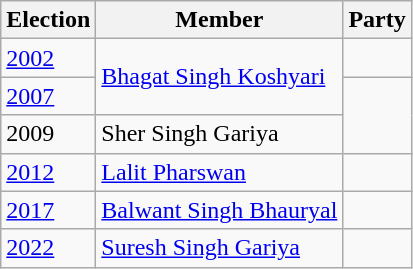<table class="wikitable sortable">
<tr>
<th>Election</th>
<th>Member</th>
<th colspan=2>Party</th>
</tr>
<tr>
<td><a href='#'>2002</a></td>
<td rowspan=2><a href='#'>Bhagat Singh Koshyari</a></td>
<td></td>
</tr>
<tr>
<td><a href='#'>2007</a></td>
</tr>
<tr>
<td ^2009 Uttarakhand Legislative Assembly election bypoll>2009</td>
<td>Sher Singh Gariya</td>
</tr>
<tr>
<td><a href='#'>2012</a></td>
<td><a href='#'>Lalit Pharswan</a></td>
<td></td>
</tr>
<tr>
<td><a href='#'>2017</a></td>
<td><a href='#'>Balwant Singh Bhauryal</a></td>
<td></td>
</tr>
<tr>
<td><a href='#'>2022</a></td>
<td><a href='#'>Suresh Singh Gariya</a></td>
</tr>
</table>
